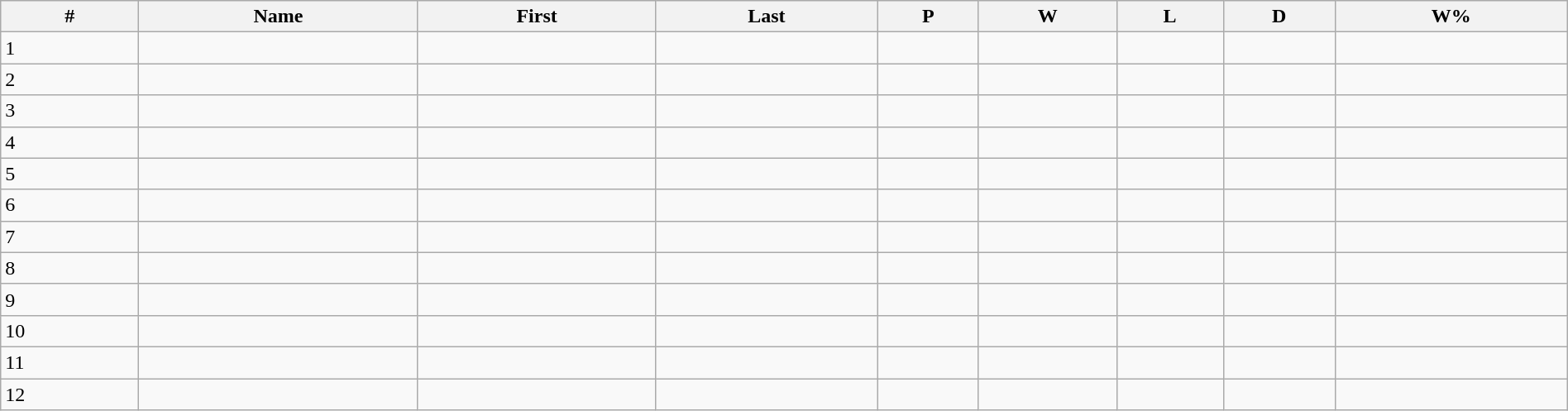<table class="wikitable sortable" width="100%">
<tr>
<th class="unsortable">#</th>
<th>Name</th>
<th>First</th>
<th>Last</th>
<th>P</th>
<th>W</th>
<th>L</th>
<th>D</th>
<th>W%</th>
</tr>
<tr>
<td>1</td>
<td></td>
<td></td>
<td></td>
<td></td>
<td></td>
<td></td>
<td></td>
<td></td>
</tr>
<tr>
<td>2</td>
<td></td>
<td></td>
<td></td>
<td></td>
<td></td>
<td></td>
<td></td>
<td></td>
</tr>
<tr>
<td>3</td>
<td></td>
<td></td>
<td></td>
<td></td>
<td></td>
<td></td>
<td></td>
<td></td>
</tr>
<tr>
<td>4</td>
<td></td>
<td></td>
<td></td>
<td></td>
<td></td>
<td></td>
<td></td>
<td></td>
</tr>
<tr>
<td>5</td>
<td></td>
<td></td>
<td></td>
<td></td>
<td></td>
<td></td>
<td></td>
<td></td>
</tr>
<tr>
<td>6</td>
<td></td>
<td></td>
<td></td>
<td></td>
<td></td>
<td></td>
<td></td>
<td></td>
</tr>
<tr>
<td>7</td>
<td></td>
<td></td>
<td></td>
<td></td>
<td></td>
<td></td>
<td></td>
<td></td>
</tr>
<tr>
<td>8</td>
<td></td>
<td></td>
<td></td>
<td></td>
<td></td>
<td></td>
<td></td>
<td></td>
</tr>
<tr>
<td>9</td>
<td></td>
<td></td>
<td></td>
<td></td>
<td></td>
<td></td>
<td></td>
<td></td>
</tr>
<tr>
<td>10</td>
<td></td>
<td></td>
<td></td>
<td></td>
<td></td>
<td></td>
<td></td>
<td></td>
</tr>
<tr>
<td>11</td>
<td></td>
<td></td>
<td></td>
<td></td>
<td></td>
<td></td>
<td></td>
<td></td>
</tr>
<tr>
<td>12</td>
<td></td>
<td></td>
<td></td>
<td></td>
<td></td>
<td></td>
<td></td>
<td></td>
</tr>
</table>
